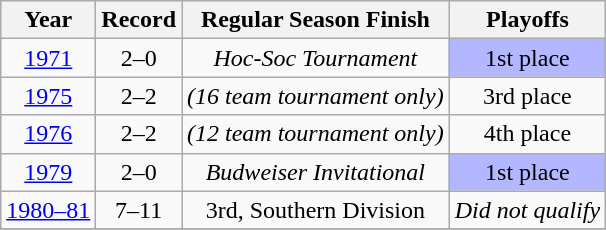<table class="wikitable" style="text-align:center">
<tr>
<th>Year</th>
<th>Record</th>
<th>Regular Season Finish</th>
<th>Playoffs</th>
</tr>
<tr>
<td><a href='#'>1971</a></td>
<td>2–0</td>
<td><em>Hoc-Soc Tournament</em></td>
<td bgcolor="#B3B7FF">1st place</td>
</tr>
<tr>
<td><a href='#'>1975</a></td>
<td>2–2</td>
<td><em>(16 team tournament only)</em></td>
<td>3rd place</td>
</tr>
<tr>
<td><a href='#'>1976</a></td>
<td>2–2</td>
<td><em>(12 team tournament only)</em></td>
<td>4th place</td>
</tr>
<tr>
<td><a href='#'>1979</a></td>
<td>2–0</td>
<td><em>Budweiser Invitational</em></td>
<td bgcolor="#B3B7FF">1st place</td>
</tr>
<tr>
<td><a href='#'>1980–81</a></td>
<td>7–11</td>
<td>3rd, Southern Division</td>
<td><em>Did not qualify</em></td>
</tr>
<tr>
</tr>
</table>
